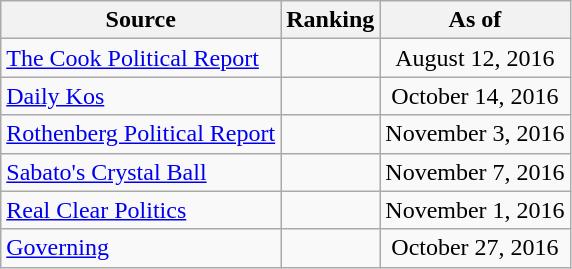<table class="wikitable" style="text-align:center">
<tr>
<th>Source</th>
<th>Ranking</th>
<th>As of</th>
</tr>
<tr>
<td align=left><a href='#'>The Cook Political Report</a></td>
<td></td>
<td>August 12, 2016</td>
</tr>
<tr>
<td align=left><a href='#'>Daily Kos</a></td>
<td></td>
<td>October 14, 2016 </td>
</tr>
<tr>
<td align=left><a href='#'>Rothenberg Political Report</a></td>
<td></td>
<td>November 3, 2016</td>
</tr>
<tr>
<td align=left><a href='#'>Sabato's Crystal Ball</a></td>
<td></td>
<td>November 7, 2016</td>
</tr>
<tr>
<td align=left><a href='#'>Real Clear Politics</a></td>
<td></td>
<td>November 1, 2016</td>
</tr>
<tr>
<td align=left><a href='#'>Governing</a></td>
<td></td>
<td>October 27, 2016</td>
</tr>
</table>
